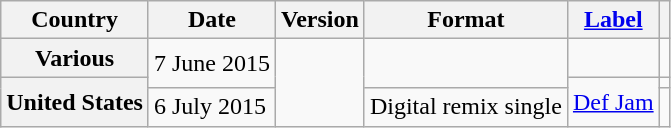<table class="wikitable plainrowheaders">
<tr>
<th scope="col">Country</th>
<th scope="col">Date</th>
<th scope="col">Version</th>
<th scope="col">Format</th>
<th scope="col"><a href='#'>Label</a></th>
<th scope="col"></th>
</tr>
<tr>
<th scope="row">Various</th>
<td rowspan="2">7 June 2015</td>
<td rowspan="3"></td>
<td rowspan="2"></td>
<td></td>
<td></td>
</tr>
<tr>
<th scope="row" rowspan="2">United States</th>
<td rowspan="2"><a href='#'>Def Jam</a></td>
<td></td>
</tr>
<tr>
<td>6 July 2015</td>
<td>Digital remix single</td>
<td></td>
</tr>
</table>
